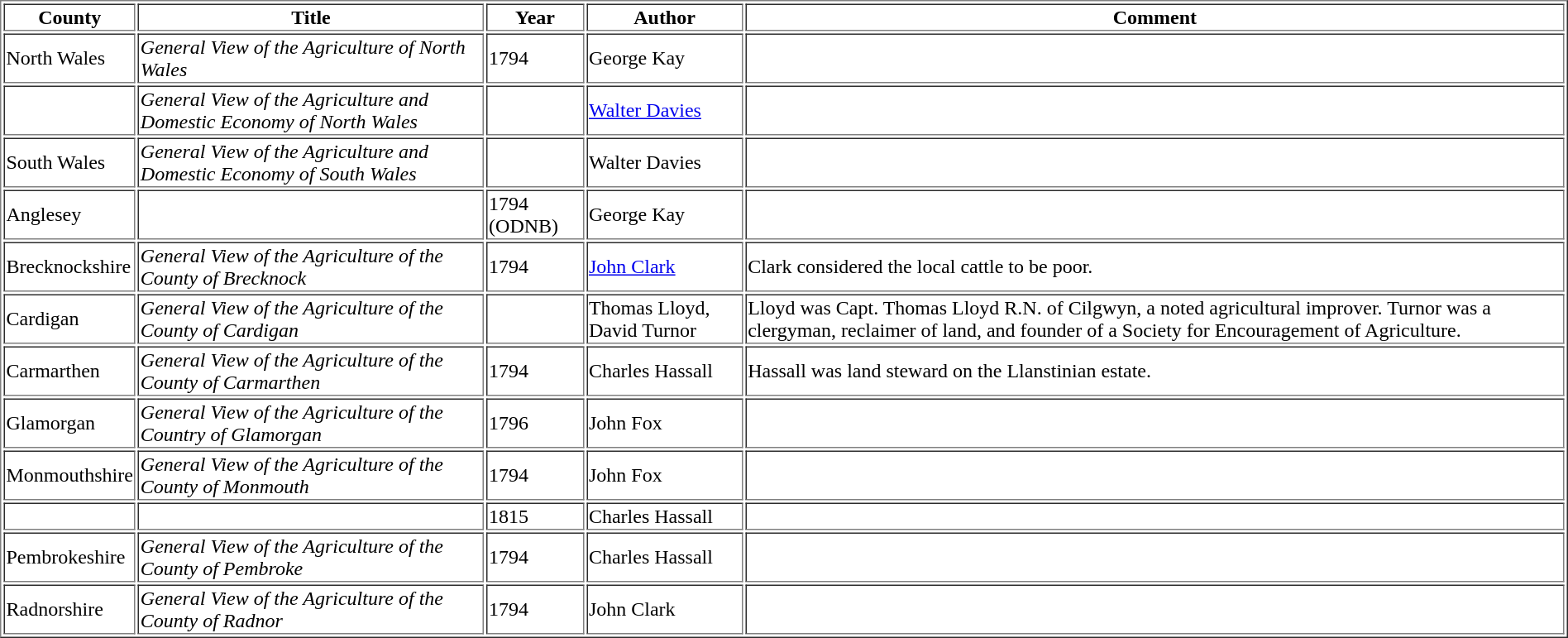<table border=1>
<tr>
<th>County</th>
<th>Title</th>
<th>Year</th>
<th>Author</th>
<th>Comment</th>
</tr>
<tr>
<td>North Wales</td>
<td><em>General View of the Agriculture of North Wales</em></td>
<td>1794</td>
<td>George Kay</td>
<td></td>
</tr>
<tr>
<td></td>
<td><em>General View of the Agriculture and Domestic Economy of North Wales</em></td>
<td></td>
<td><a href='#'>Walter Davies</a></td>
<td></td>
</tr>
<tr>
<td>South Wales</td>
<td><em>General View of the Agriculture and Domestic Economy of South Wales</em></td>
<td></td>
<td>Walter Davies</td>
<td></td>
</tr>
<tr>
<td>Anglesey</td>
<td></td>
<td>1794 (ODNB)</td>
<td>George Kay</td>
<td></td>
</tr>
<tr>
<td>Brecknockshire</td>
<td><em>General View of the Agriculture of the County of Brecknock</em></td>
<td>1794</td>
<td><a href='#'>John Clark</a></td>
<td>Clark considered the local cattle to be poor.</td>
</tr>
<tr>
<td>Cardigan</td>
<td><em>General View of the Agriculture of the County of Cardigan</em></td>
<td></td>
<td>Thomas Lloyd, David Turnor</td>
<td>Lloyd was Capt. Thomas Lloyd R.N. of Cilgwyn, a noted agricultural improver. Turnor was a clergyman, reclaimer of land, and founder of a Society for Encouragement of Agriculture.</td>
</tr>
<tr>
<td>Carmarthen</td>
<td><em>General View of the Agriculture of the County of Carmarthen</em></td>
<td>1794</td>
<td>Charles Hassall</td>
<td>Hassall was land steward on the Llanstinian estate.</td>
</tr>
<tr>
<td>Glamorgan</td>
<td><em>General View of the Agriculture of the Country of Glamorgan</em></td>
<td>1796</td>
<td>John Fox</td>
<td></td>
</tr>
<tr>
<td>Monmouthshire</td>
<td><em>General View of the Agriculture of the County of Monmouth</em></td>
<td>1794</td>
<td>John Fox</td>
<td></td>
</tr>
<tr>
<td></td>
<td></td>
<td>1815</td>
<td>Charles Hassall</td>
<td></td>
</tr>
<tr>
<td>Pembrokeshire</td>
<td><em>General View of the Agriculture of the County of Pembroke</em></td>
<td>1794</td>
<td>Charles Hassall</td>
<td></td>
</tr>
<tr>
<td>Radnorshire</td>
<td><em>General View of the Agriculture of the County of Radnor</em></td>
<td>1794</td>
<td>John Clark</td>
<td></td>
</tr>
</table>
